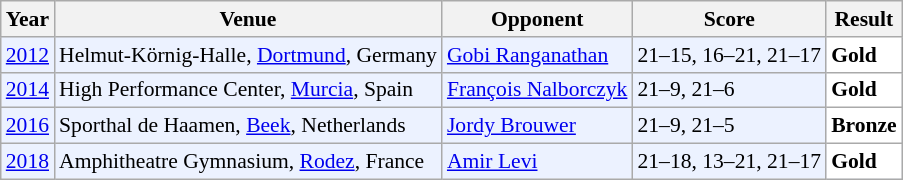<table class="sortable wikitable" style="font-size: 90%;">
<tr>
<th>Year</th>
<th>Venue</th>
<th>Opponent</th>
<th>Score</th>
<th>Result</th>
</tr>
<tr style="background:#ECF2FF">
<td align="center"><a href='#'>2012</a></td>
<td align="left">Helmut-Körnig-Halle, <a href='#'>Dortmund</a>, Germany</td>
<td align="left"> <a href='#'>Gobi Ranganathan</a></td>
<td align="left">21–15, 16–21, 21–17</td>
<td style="text-align:left; background:white"> <strong>Gold</strong></td>
</tr>
<tr style="background:#ECF2FF">
<td align="center"><a href='#'>2014</a></td>
<td align="left">High Performance Center, <a href='#'>Murcia</a>, Spain</td>
<td align="left"> <a href='#'>François Nalborczyk</a></td>
<td align="left">21–9, 21–6</td>
<td style="text-align:left; background:white"> <strong>Gold</strong></td>
</tr>
<tr style="background:#ECF2FF">
<td align="center"><a href='#'>2016</a></td>
<td align="left">Sporthal de Haamen, <a href='#'>Beek</a>, Netherlands</td>
<td align="left"> <a href='#'>Jordy Brouwer</a></td>
<td align="left">21–9, 21–5</td>
<td style="text-align:left; background:white"> <strong>Bronze</strong></td>
</tr>
<tr style="background:#ECF2FF">
<td align="center"><a href='#'>2018</a></td>
<td align="left">Amphitheatre Gymnasium, <a href='#'>Rodez</a>, France</td>
<td align="left"> <a href='#'>Amir Levi</a></td>
<td align="left">21–18, 13–21, 21–17</td>
<td style="text-align:left; background:white"> <strong>Gold</strong></td>
</tr>
</table>
